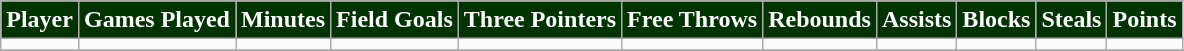<table class="wikitable" style="text-align:center">
<tr>
<th style="background:#030;color:#FFFFFF;">Player</th>
<th style="background:#030;color:#FFFFFF;">Games Played</th>
<th style="background:#030;color:#FFFFFF;">Minutes</th>
<th style="background:#030;color:#FFFFFF;">Field Goals</th>
<th style="background:#030;color:#FFFFFF;">Three Pointers</th>
<th style="background:#030;color:#FFFFFF;">Free Throws</th>
<th style="background:#030;color:#FFFFFF;">Rebounds</th>
<th style="background:#030;color:#FFFFFF;">Assists</th>
<th style="background:#030;color:#FFFFFF;">Blocks</th>
<th style="background:#030;color:#FFFFFF;">Steals</th>
<th style="background:#030;color:#FFFFFF;">Points</th>
</tr>
<tr>
<td></td>
<td></td>
<td></td>
<td></td>
<td></td>
<td></td>
<td></td>
<td></td>
<td></td>
<td></td>
<td></td>
</tr>
<tr>
</tr>
</table>
